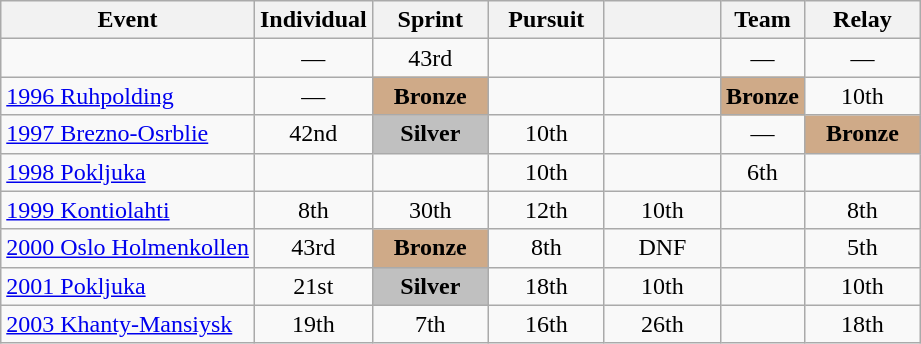<table class="wikitable" style="text-align: center;">
<tr ">
<th>Event</th>
<th style="width:70px;">Individual</th>
<th style="width:70px;">Sprint</th>
<th style="width:70px;">Pursuit</th>
<th style="width:70px;"></th>
<th>Team</th>
<th style="width:70px;">Relay</th>
</tr>
<tr>
<td align=left></td>
<td>—</td>
<td>43rd</td>
<td></td>
<td></td>
<td>—</td>
<td>—</td>
</tr>
<tr>
<td align=left> <a href='#'>1996 Ruhpolding</a></td>
<td>—</td>
<td style="background:#cfaa88;"><strong>Bronze</strong></td>
<td></td>
<td></td>
<td style="background:#cfaa88;"><strong>Bronze</strong></td>
<td>10th</td>
</tr>
<tr>
<td align=left> <a href='#'>1997 Brezno-Osrblie</a></td>
<td>42nd</td>
<td style="background:silver;"><strong>Silver</strong></td>
<td>10th</td>
<td></td>
<td>—</td>
<td style="background:#cfaa88;"><strong>Bronze</strong></td>
</tr>
<tr>
<td align=left> <a href='#'>1998 Pokljuka</a></td>
<td></td>
<td></td>
<td>10th</td>
<td></td>
<td>6th</td>
<td></td>
</tr>
<tr>
<td align=left> <a href='#'>1999 Kontiolahti</a></td>
<td>8th</td>
<td>30th</td>
<td>12th</td>
<td>10th</td>
<td></td>
<td>8th</td>
</tr>
<tr>
<td align=left> <a href='#'>2000 Oslo Holmenkollen</a></td>
<td>43rd</td>
<td style="background:#cfaa88;"><strong>Bronze</strong></td>
<td>8th</td>
<td>DNF</td>
<td></td>
<td>5th</td>
</tr>
<tr>
<td align=left> <a href='#'>2001 Pokljuka</a></td>
<td>21st</td>
<td style="background:silver;"><strong>Silver</strong></td>
<td>18th</td>
<td>10th</td>
<td></td>
<td>10th</td>
</tr>
<tr>
<td align=left> <a href='#'>2003 Khanty-Mansiysk</a></td>
<td>19th</td>
<td>7th</td>
<td>16th</td>
<td>26th</td>
<td></td>
<td>18th</td>
</tr>
</table>
